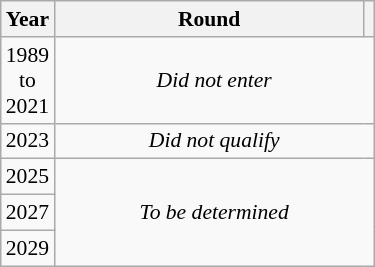<table class="wikitable" style="text-align: center; font-size:90%">
<tr>
<th>Year</th>
<th style="width:200px">Round</th>
<th></th>
</tr>
<tr>
<td>1989<br>to<br>2021</td>
<td colspan="2"><em>Did not enter</em></td>
</tr>
<tr>
<td>2023</td>
<td colspan="2"><em>Did not qualify</em></td>
</tr>
<tr>
<td>2025</td>
<td colspan="2" rowspan="3"><em>To be determined</em></td>
</tr>
<tr>
<td>2027</td>
</tr>
<tr>
<td>2029</td>
</tr>
</table>
